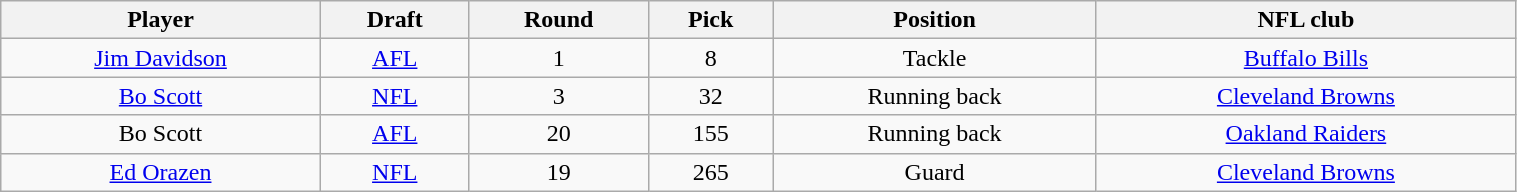<table class="wikitable" width="80%">
<tr>
<th>Player</th>
<th>Draft</th>
<th>Round</th>
<th>Pick</th>
<th>Position</th>
<th>NFL club</th>
</tr>
<tr align="center" bgcolor="">
<td><a href='#'>Jim Davidson</a></td>
<td><a href='#'>AFL</a></td>
<td>1</td>
<td>8</td>
<td>Tackle</td>
<td><a href='#'>Buffalo Bills</a></td>
</tr>
<tr align="center" bgcolor="">
<td><a href='#'>Bo Scott</a></td>
<td><a href='#'>NFL</a></td>
<td>3</td>
<td>32</td>
<td>Running back</td>
<td><a href='#'>Cleveland Browns</a></td>
</tr>
<tr align="center" bgcolor="">
<td>Bo Scott</td>
<td><a href='#'>AFL</a></td>
<td>20</td>
<td>155</td>
<td>Running back</td>
<td><a href='#'>Oakland Raiders</a></td>
</tr>
<tr align="center" bgcolor="">
<td><a href='#'>Ed Orazen</a></td>
<td><a href='#'>NFL</a></td>
<td>19</td>
<td>265</td>
<td>Guard</td>
<td><a href='#'>Cleveland Browns</a></td>
</tr>
</table>
